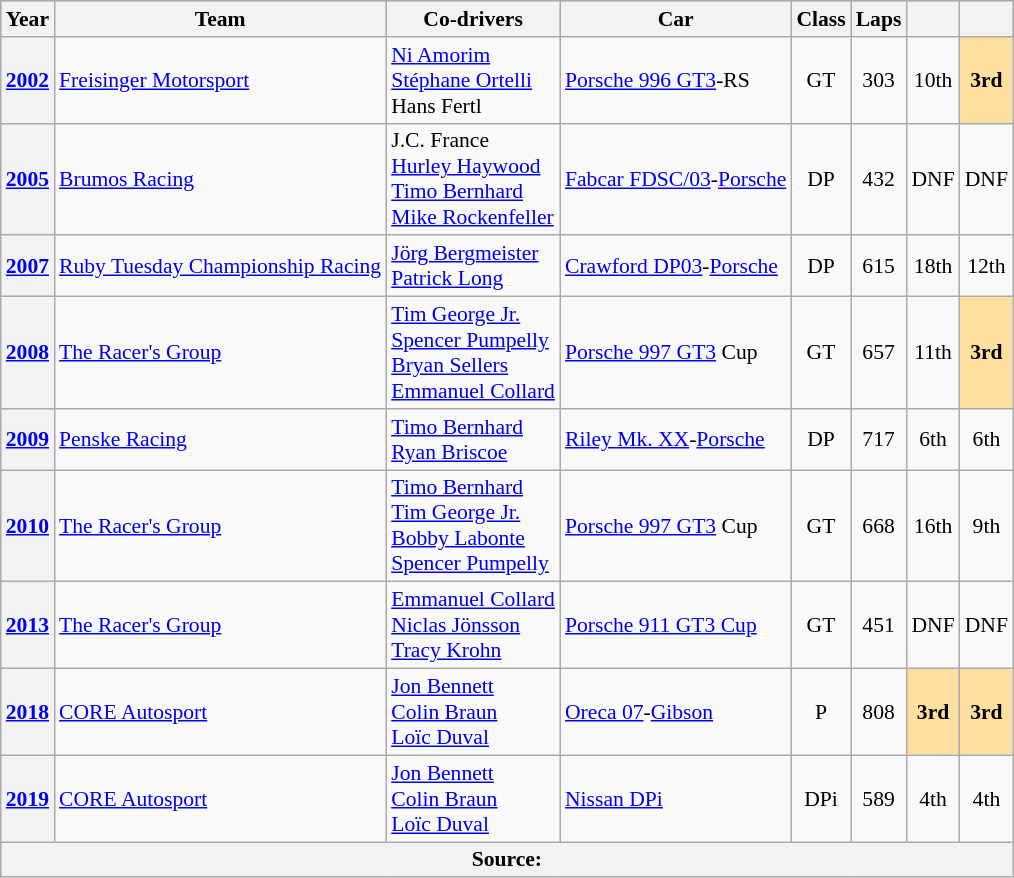<table class="wikitable" style="text-align:center; font-size:90%;">
<tr style="background:#ABBBDD;">
<th>Year</th>
<th>Team</th>
<th>Co-drivers</th>
<th>Car</th>
<th>Class</th>
<th>Laps</th>
<th></th>
<th></th>
</tr>
<tr>
<th><a href='#'>2002</a></th>
<td align="left"> <a href='#'>Freisinger Motorsport</a></td>
<td align="left"> <a href='#'>Ni Amorim</a><br> <a href='#'>Stéphane Ortelli</a><br> Hans Fertl</td>
<td align="left"><a href='#'>Porsche 996 GT3</a>-RS</td>
<td>GT</td>
<td>303</td>
<td>10th</td>
<td style="background:#FFDF9F;"><strong>3rd</strong></td>
</tr>
<tr>
<th><a href='#'>2005</a></th>
<td align="left"> <a href='#'>Brumos Racing</a></td>
<td align="left"> J.C. France<br> <a href='#'>Hurley Haywood</a><br> <a href='#'>Timo Bernhard</a><br> <a href='#'>Mike Rockenfeller</a></td>
<td align="left"><a href='#'>Fabcar FDSC/03</a>-<a href='#'>Porsche</a></td>
<td>DP</td>
<td>432</td>
<td>DNF</td>
<td>DNF</td>
</tr>
<tr>
<th><a href='#'>2007</a></th>
<td align="left"> <a href='#'>Ruby Tuesday Championship Racing</a></td>
<td align="left"> <a href='#'>Jörg Bergmeister</a><br> <a href='#'>Patrick Long</a></td>
<td align="left"><a href='#'>Crawford DP03</a>-<a href='#'>Porsche</a></td>
<td>DP</td>
<td>615</td>
<td>18th</td>
<td>12th</td>
</tr>
<tr>
<th><a href='#'>2008</a></th>
<td align="left"> <a href='#'>The Racer's Group</a></td>
<td align="left"> <a href='#'>Tim George Jr.</a><br> <a href='#'>Spencer Pumpelly</a><br> <a href='#'>Bryan Sellers</a><br> <a href='#'>Emmanuel Collard</a></td>
<td align="left"><a href='#'>Porsche 997 GT3</a> Cup</td>
<td>GT</td>
<td>657</td>
<td>11th</td>
<td style="background:#FFDF9F;"><strong>3rd</strong></td>
</tr>
<tr>
<th><a href='#'>2009</a></th>
<td align="left"> <a href='#'>Penske Racing</a></td>
<td align="left"> <a href='#'>Timo Bernhard</a><br> <a href='#'>Ryan Briscoe</a></td>
<td align="left"><a href='#'>Riley Mk. XX</a>-<a href='#'>Porsche</a></td>
<td>DP</td>
<td>717</td>
<td>6th</td>
<td>6th</td>
</tr>
<tr>
<th><a href='#'>2010</a></th>
<td align="left"> <a href='#'>The Racer's Group</a></td>
<td align="left"> <a href='#'>Timo Bernhard</a><br> <a href='#'>Tim George Jr.</a><br> <a href='#'>Bobby Labonte</a><br> <a href='#'>Spencer Pumpelly</a></td>
<td align="left"><a href='#'>Porsche 997 GT3</a> Cup</td>
<td>GT</td>
<td>668</td>
<td>16th</td>
<td>9th</td>
</tr>
<tr>
<th><a href='#'>2013</a></th>
<td align="left"> <a href='#'>The Racer's Group</a></td>
<td align="left"> <a href='#'>Emmanuel Collard</a><br> <a href='#'>Niclas Jönsson</a><br> <a href='#'>Tracy Krohn</a></td>
<td align="left"><a href='#'>Porsche 911 GT3 Cup</a></td>
<td>GT</td>
<td>451</td>
<td>DNF</td>
<td>DNF</td>
</tr>
<tr>
<th><a href='#'>2018</a></th>
<td align="left"> <a href='#'>CORE Autosport</a></td>
<td align="left"> <a href='#'>Jon Bennett</a><br> <a href='#'>Colin Braun</a><br> <a href='#'>Loïc Duval</a></td>
<td align="left"><a href='#'>Oreca 07</a>-<a href='#'>Gibson</a></td>
<td>P</td>
<td>808</td>
<td style="background:#FFDF9F;"><strong>3rd</strong></td>
<td style="background:#FFDF9F;"><strong>3rd</strong></td>
</tr>
<tr>
<th><a href='#'>2019</a></th>
<td align="left"> <a href='#'>CORE Autosport</a></td>
<td align="left"> <a href='#'>Jon Bennett</a><br> <a href='#'>Colin Braun</a><br> <a href='#'>Loïc Duval</a></td>
<td align="left"><a href='#'>Nissan DPi</a></td>
<td>DPi</td>
<td>589</td>
<td>4th</td>
<td>4th</td>
</tr>
<tr>
<th colspan="8">Source:</th>
</tr>
</table>
